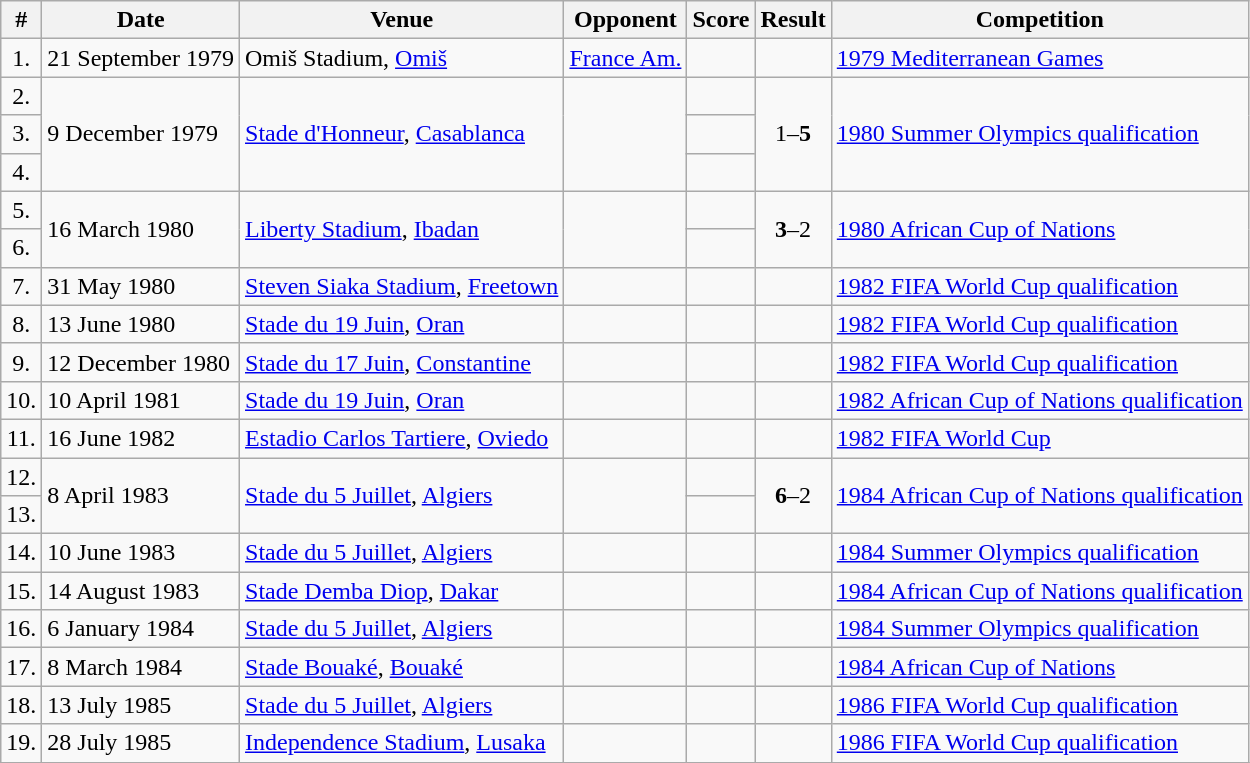<table class="wikitable collapsible collapsed">
<tr>
<th>#</th>
<th>Date</th>
<th>Venue</th>
<th>Opponent</th>
<th>Score</th>
<th>Result</th>
<th>Competition</th>
</tr>
<tr>
<td align=center>1.</td>
<td>21 September 1979</td>
<td>Omiš Stadium, <a href='#'>Omiš</a></td>
<td> <a href='#'>France Am.</a></td>
<td></td>
<td></td>
<td><a href='#'>1979 Mediterranean Games</a></td>
</tr>
<tr>
<td align=center>2.</td>
<td rowspan=3>9 December 1979</td>
<td rowspan=3><a href='#'>Stade d'Honneur</a>, <a href='#'>Casablanca</a></td>
<td rowspan=3></td>
<td></td>
<td rowspan=3 style="text-align:center;">1–<strong>5</strong></td>
<td rowspan=3><a href='#'>1980 Summer Olympics qualification</a></td>
</tr>
<tr>
<td align=center>3.</td>
<td></td>
</tr>
<tr>
<td align=center>4.</td>
<td></td>
</tr>
<tr>
<td align=center>5.</td>
<td rowspan=2>16 March 1980</td>
<td rowspan=2><a href='#'>Liberty Stadium</a>, <a href='#'>Ibadan</a></td>
<td rowspan=2></td>
<td></td>
<td rowspan=2 style="text-align:center;"><strong>3</strong>–2</td>
<td rowspan=2><a href='#'>1980 African Cup of Nations</a></td>
</tr>
<tr>
<td align=center>6.</td>
<td></td>
</tr>
<tr>
<td align=center>7.</td>
<td>31 May 1980</td>
<td><a href='#'>Steven Siaka Stadium</a>, <a href='#'>Freetown</a></td>
<td></td>
<td></td>
<td></td>
<td><a href='#'>1982 FIFA World Cup qualification</a></td>
</tr>
<tr>
<td align=center>8.</td>
<td>13 June 1980</td>
<td><a href='#'>Stade du 19 Juin</a>, <a href='#'>Oran</a></td>
<td></td>
<td></td>
<td></td>
<td><a href='#'>1982 FIFA World Cup qualification</a></td>
</tr>
<tr>
<td align=center>9.</td>
<td>12 December 1980</td>
<td><a href='#'>Stade du 17 Juin</a>, <a href='#'>Constantine</a></td>
<td></td>
<td></td>
<td></td>
<td><a href='#'>1982 FIFA World Cup qualification</a></td>
</tr>
<tr>
<td align=center>10.</td>
<td>10 April 1981</td>
<td><a href='#'>Stade du 19 Juin</a>, <a href='#'>Oran</a></td>
<td></td>
<td></td>
<td></td>
<td><a href='#'>1982 African Cup of Nations qualification</a></td>
</tr>
<tr>
<td align=center>11.</td>
<td>16 June 1982</td>
<td><a href='#'>Estadio Carlos Tartiere</a>, <a href='#'>Oviedo</a></td>
<td></td>
<td></td>
<td></td>
<td><a href='#'>1982 FIFA World Cup</a></td>
</tr>
<tr>
<td align=center>12.</td>
<td rowspan=2>8 April 1983</td>
<td rowspan=2><a href='#'>Stade du 5 Juillet</a>, <a href='#'>Algiers</a></td>
<td rowspan=2></td>
<td></td>
<td rowspan=2 style="text-align:center;"><strong>6</strong>–2</td>
<td rowspan=2><a href='#'>1984 African Cup of Nations qualification</a></td>
</tr>
<tr>
<td align=center>13.</td>
<td></td>
</tr>
<tr>
<td align=center>14.</td>
<td>10 June 1983</td>
<td><a href='#'>Stade du 5 Juillet</a>, <a href='#'>Algiers</a></td>
<td></td>
<td></td>
<td></td>
<td><a href='#'>1984 Summer Olympics qualification</a></td>
</tr>
<tr>
<td align=center>15.</td>
<td>14 August 1983</td>
<td><a href='#'>Stade Demba Diop</a>, <a href='#'>Dakar</a></td>
<td></td>
<td></td>
<td></td>
<td><a href='#'>1984 African Cup of Nations qualification</a></td>
</tr>
<tr>
<td align=center>16.</td>
<td>6 January 1984</td>
<td><a href='#'>Stade du 5 Juillet</a>, <a href='#'>Algiers</a></td>
<td></td>
<td></td>
<td></td>
<td><a href='#'>1984 Summer Olympics qualification</a></td>
</tr>
<tr>
<td align=center>17.</td>
<td>8 March 1984</td>
<td><a href='#'>Stade Bouaké</a>, <a href='#'>Bouaké</a></td>
<td></td>
<td></td>
<td></td>
<td><a href='#'>1984 African Cup of Nations</a></td>
</tr>
<tr>
<td align=center>18.</td>
<td>13 July 1985</td>
<td><a href='#'>Stade du 5 Juillet</a>, <a href='#'>Algiers</a></td>
<td></td>
<td></td>
<td></td>
<td><a href='#'>1986 FIFA World Cup qualification</a></td>
</tr>
<tr>
<td align=center>19.</td>
<td>28 July 1985</td>
<td><a href='#'>Independence Stadium</a>, <a href='#'>Lusaka</a></td>
<td></td>
<td></td>
<td></td>
<td><a href='#'>1986 FIFA World Cup qualification</a></td>
</tr>
<tr>
</tr>
</table>
